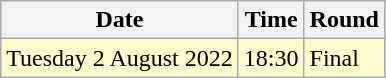<table class="wikitable">
<tr>
<th>Date</th>
<th>Time</th>
<th>Round</th>
</tr>
<tr>
<td style=background:lemonchiffon>Tuesday 2 August 2022</td>
<td style="background:lemonchiffon">18:30</td>
<td style="background:lemonchiffon">Final</td>
</tr>
</table>
